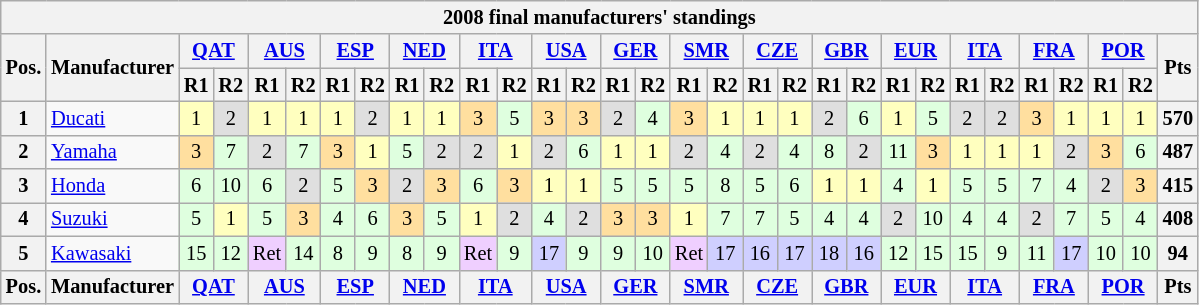<table class="wikitable" style="font-size: 85%; text-align: center">
<tr>
<th colspan=34>2008 final manufacturers' standings</th>
</tr>
<tr valign="top">
<th valign="middle" rowspan=2>Pos.</th>
<th valign="middle" rowspan=2>Manufacturer</th>
<th colspan=2><a href='#'>QAT</a><br></th>
<th colspan=2><a href='#'>AUS</a><br></th>
<th colspan=2><a href='#'>ESP</a><br></th>
<th colspan=2><a href='#'>NED</a><br></th>
<th colspan=2><a href='#'>ITA</a><br></th>
<th colspan=2><a href='#'>USA</a><br></th>
<th colspan=2><a href='#'>GER</a><br></th>
<th colspan=2><a href='#'>SMR</a><br></th>
<th colspan=2><a href='#'>CZE</a><br></th>
<th colspan=2><a href='#'>GBR</a><br></th>
<th colspan=2><a href='#'>EUR</a><br></th>
<th colspan=2><a href='#'>ITA</a><br></th>
<th colspan=2><a href='#'>FRA</a><br></th>
<th colspan=2><a href='#'>POR</a><br></th>
<th valign="middle" rowspan=2>Pts</th>
</tr>
<tr>
<th>R1</th>
<th>R2</th>
<th>R1</th>
<th>R2</th>
<th>R1</th>
<th>R2</th>
<th>R1</th>
<th>R2</th>
<th>R1</th>
<th>R2</th>
<th>R1</th>
<th>R2</th>
<th>R1</th>
<th>R2</th>
<th>R1</th>
<th>R2</th>
<th>R1</th>
<th>R2</th>
<th>R1</th>
<th>R2</th>
<th>R1</th>
<th>R2</th>
<th>R1</th>
<th>R2</th>
<th>R1</th>
<th>R2</th>
<th>R1</th>
<th>R2</th>
</tr>
<tr>
<th>1</th>
<td align="left"> <a href='#'>Ducati</a></td>
<td style="background:#ffffbf;">1</td>
<td style="background:#dfdfdf;">2</td>
<td style="background:#ffffbf;">1</td>
<td style="background:#ffffbf;">1</td>
<td style="background:#ffffbf;">1</td>
<td style="background:#dfdfdf;">2</td>
<td style="background:#ffffbf;">1</td>
<td style="background:#ffffbf;">1</td>
<td style="background:#ffdf9f;">3</td>
<td style="background:#dfffdf;">5</td>
<td style="background:#ffdf9f;">3</td>
<td style="background:#ffdf9f;">3</td>
<td style="background:#dfdfdf;">2</td>
<td style="background:#dfffdf;">4</td>
<td style="background:#ffdf9f;">3</td>
<td style="background:#ffffbf;">1</td>
<td style="background:#ffffbf;">1</td>
<td style="background:#ffffbf;">1</td>
<td style="background:#dfdfdf;">2</td>
<td style="background:#dfffdf;">6</td>
<td style="background:#ffffbf;">1</td>
<td style="background:#dfffdf;">5</td>
<td style="background:#dfdfdf;">2</td>
<td style="background:#dfdfdf;">2</td>
<td style="background:#ffdf9f;">3</td>
<td style="background:#ffffbf;">1</td>
<td style="background:#ffffbf;">1</td>
<td style="background:#ffffbf;">1</td>
<th>570</th>
</tr>
<tr>
<th>2</th>
<td align="left"> <a href='#'>Yamaha</a></td>
<td style="background:#ffdf9f;">3</td>
<td style="background:#dfffdf;">7</td>
<td style="background:#dfdfdf;">2</td>
<td style="background:#dfffdf;">7</td>
<td style="background:#ffdf9f;">3</td>
<td style="background:#ffffbf;">1</td>
<td style="background:#dfffdf;">5</td>
<td style="background:#dfdfdf;">2</td>
<td style="background:#dfdfdf;">2</td>
<td style="background:#ffffbf;">1</td>
<td style="background:#dfdfdf;">2</td>
<td style="background:#dfffdf;">6</td>
<td style="background:#ffffbf;">1</td>
<td style="background:#ffffbf;">1</td>
<td style="background:#dfdfdf;">2</td>
<td style="background:#dfffdf;">4</td>
<td style="background:#dfdfdf;">2</td>
<td style="background:#dfffdf;">4</td>
<td style="background:#dfffdf;">8</td>
<td style="background:#dfdfdf;">2</td>
<td style="background:#dfffdf;">11</td>
<td style="background:#ffdf9f;">3</td>
<td style="background:#ffffbf;">1</td>
<td style="background:#ffffbf;">1</td>
<td style="background:#ffffbf;">1</td>
<td style="background:#dfdfdf;">2</td>
<td style="background:#ffdf9f;">3</td>
<td style="background:#dfffdf;">6</td>
<th>487</th>
</tr>
<tr>
<th>3</th>
<td align="left"> <a href='#'>Honda</a></td>
<td style="background:#dfffdf;">6</td>
<td style="background:#dfffdf;">10</td>
<td style="background:#dfffdf;">6</td>
<td style="background:#dfdfdf;">2</td>
<td style="background:#dfffdf;">5</td>
<td style="background:#ffdf9f;">3</td>
<td style="background:#dfdfdf;">2</td>
<td style="background:#ffdf9f;">3</td>
<td style="background:#dfffdf;">6</td>
<td style="background:#ffdf9f;">3</td>
<td style="background:#ffffbf;">1</td>
<td style="background:#ffffbf;">1</td>
<td style="background:#dfffdf;">5</td>
<td style="background:#dfffdf;">5</td>
<td style="background:#dfffdf;">5</td>
<td style="background:#dfffdf;">8</td>
<td style="background:#dfffdf;">5</td>
<td style="background:#dfffdf;">6</td>
<td style="background:#ffffbf;">1</td>
<td style="background:#ffffbf;">1</td>
<td style="background:#dfffdf;">4</td>
<td style="background:#ffffbf;">1</td>
<td style="background:#dfffdf;">5</td>
<td style="background:#dfffdf;">5</td>
<td style="background:#dfffdf;">7</td>
<td style="background:#dfffdf;">4</td>
<td style="background:#dfdfdf;">2</td>
<td style="background:#ffdf9f;">3</td>
<th>415</th>
</tr>
<tr>
<th>4</th>
<td align="left"> <a href='#'>Suzuki</a></td>
<td style="background:#dfffdf;">5</td>
<td style="background:#ffffbf;">1</td>
<td style="background:#dfffdf;">5</td>
<td style="background:#ffdf9f;">3</td>
<td style="background:#dfffdf;">4</td>
<td style="background:#dfffdf;">6</td>
<td style="background:#ffdf9f;">3</td>
<td style="background:#dfffdf;">5</td>
<td style="background:#ffffbf;">1</td>
<td style="background:#dfdfdf;">2</td>
<td style="background:#dfffdf;">4</td>
<td style="background:#dfdfdf;">2</td>
<td style="background:#ffdf9f;">3</td>
<td style="background:#ffdf9f;">3</td>
<td style="background:#ffffbf;">1</td>
<td style="background:#dfffdf;">7</td>
<td style="background:#dfffdf;">7</td>
<td style="background:#dfffdf;">5</td>
<td style="background:#dfffdf;">4</td>
<td style="background:#dfffdf;">4</td>
<td style="background:#dfdfdf;">2</td>
<td style="background:#dfffdf;">10</td>
<td style="background:#dfffdf;">4</td>
<td style="background:#dfffdf;">4</td>
<td style="background:#dfdfdf;">2</td>
<td style="background:#dfffdf;">7</td>
<td style="background:#dfffdf;">5</td>
<td style="background:#dfffdf;">4</td>
<th>408</th>
</tr>
<tr>
<th>5</th>
<td align="left"> <a href='#'>Kawasaki</a></td>
<td style="background:#dfffdf;">15</td>
<td style="background:#dfffdf;">12</td>
<td style="background:#efcfff;">Ret</td>
<td style="background:#dfffdf;">14</td>
<td style="background:#dfffdf;">8</td>
<td style="background:#dfffdf;">9</td>
<td style="background:#dfffdf;">8</td>
<td style="background:#dfffdf;">9</td>
<td style="background:#efcfff;">Ret</td>
<td style="background:#dfffdf;">9</td>
<td style="background:#cfcfff;">17</td>
<td style="background:#dfffdf;">9</td>
<td style="background:#dfffdf;">9</td>
<td style="background:#dfffdf;">10</td>
<td style="background:#efcfff;">Ret</td>
<td style="background:#cfcfff;">17</td>
<td style="background:#cfcfff;">16</td>
<td style="background:#cfcfff;">17</td>
<td style="background:#cfcfff;">18</td>
<td style="background:#cfcfff;">16</td>
<td style="background:#dfffdf;">12</td>
<td style="background:#dfffdf;">15</td>
<td style="background:#dfffdf;">15</td>
<td style="background:#dfffdf;">9</td>
<td style="background:#dfffdf;">11</td>
<td style="background:#cfcfff;">17</td>
<td style="background:#dfffdf;">10</td>
<td style="background:#dfffdf;">10</td>
<th>94</th>
</tr>
<tr valign="top">
<th valign="middle">Pos.</th>
<th valign="middle">Manufacturer</th>
<th colspan=2><a href='#'>QAT</a><br></th>
<th colspan=2><a href='#'>AUS</a><br></th>
<th colspan=2><a href='#'>ESP</a><br></th>
<th colspan=2><a href='#'>NED</a><br></th>
<th colspan=2><a href='#'>ITA</a><br></th>
<th colspan=2><a href='#'>USA</a><br></th>
<th colspan=2><a href='#'>GER</a><br></th>
<th colspan=2><a href='#'>SMR</a><br></th>
<th colspan=2><a href='#'>CZE</a><br></th>
<th colspan=2><a href='#'>GBR</a><br></th>
<th colspan=2><a href='#'>EUR</a><br></th>
<th colspan=2><a href='#'>ITA</a><br></th>
<th colspan=2><a href='#'>FRA</a><br></th>
<th colspan=2><a href='#'>POR</a><br></th>
<th valign="middle">Pts</th>
</tr>
</table>
